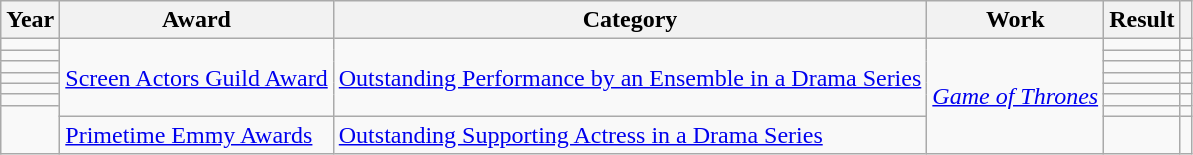<table class="wikitable sortable">
<tr>
<th>Year</th>
<th>Award</th>
<th>Category</th>
<th>Work</th>
<th>Result</th>
<th class="unsortable"></th>
</tr>
<tr>
<td></td>
<td rowspan="7"><a href='#'>Screen Actors Guild Award</a></td>
<td rowspan="7"><a href='#'>Outstanding Performance by an Ensemble in a Drama Series</a></td>
<td rowspan="8"><em><a href='#'>Game of Thrones</a></em></td>
<td></td>
<td style="text-align:center;"></td>
</tr>
<tr>
<td></td>
<td></td>
<td style="text-align:center;"></td>
</tr>
<tr>
<td></td>
<td></td>
<td style="text-align:center;"></td>
</tr>
<tr>
<td></td>
<td></td>
<td style="text-align:center;"></td>
</tr>
<tr>
<td></td>
<td></td>
<td style="text-align:center;"></td>
</tr>
<tr>
<td></td>
<td></td>
<td style="text-align:center;"></td>
</tr>
<tr>
<td rowspan="2"></td>
<td></td>
<td style="text-align:center;"></td>
</tr>
<tr>
<td><a href='#'>Primetime Emmy Awards</a></td>
<td><a href='#'>Outstanding Supporting Actress in a Drama Series</a></td>
<td></td>
<td style="text-align:center;"></td>
</tr>
</table>
